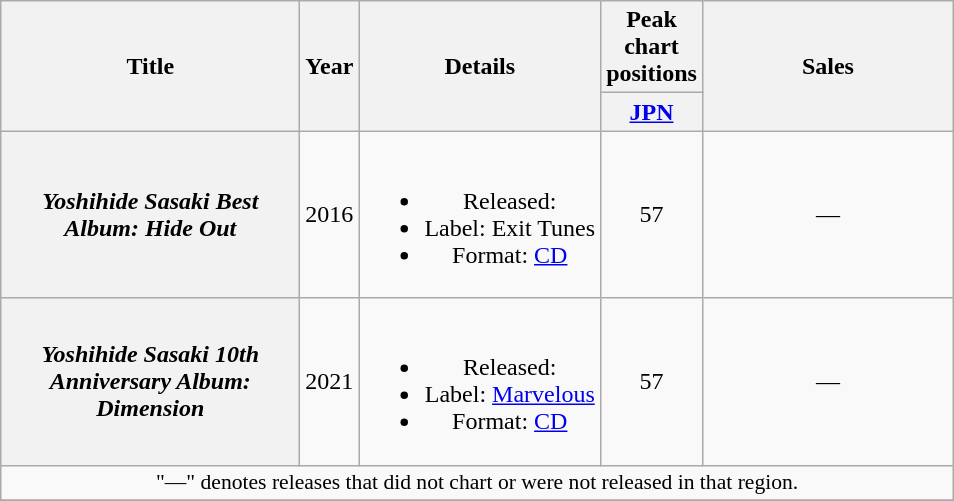<table class="wikitable plainrowheaders" style="text-align:center;">
<tr>
<th rowspan="2" style="width:12em;">Title</th>
<th rowspan="2">Year</th>
<th rowspan="2">Details</th>
<th colspan="1">Peak chart positions</th>
<th rowspan="2" style="width:10em;">Sales</th>
</tr>
<tr>
<th width="30"><a href='#'>JPN</a></th>
</tr>
<tr>
<th scope="row"><em>Yoshihide Sasaki Best Album: Hide Out</em></th>
<td>2016</td>
<td><br><ul><li>Released: </li><li>Label: Exit Tunes</li><li>Format: <a href='#'>CD</a></li></ul></td>
<td>57</td>
<td>—</td>
</tr>
<tr>
<th scope="row"><em>Yoshihide Sasaki 10th Anniversary Album: Dimension</em></th>
<td>2021</td>
<td><br><ul><li>Released: </li><li>Label: <a href='#'>Marvelous</a></li><li>Format: <a href='#'>CD</a></li></ul></td>
<td>57</td>
<td>—</td>
</tr>
<tr>
<td colspan="5" style="font-size:90%;">"—" denotes releases that did not chart or were not released in that region.</td>
</tr>
<tr>
</tr>
</table>
